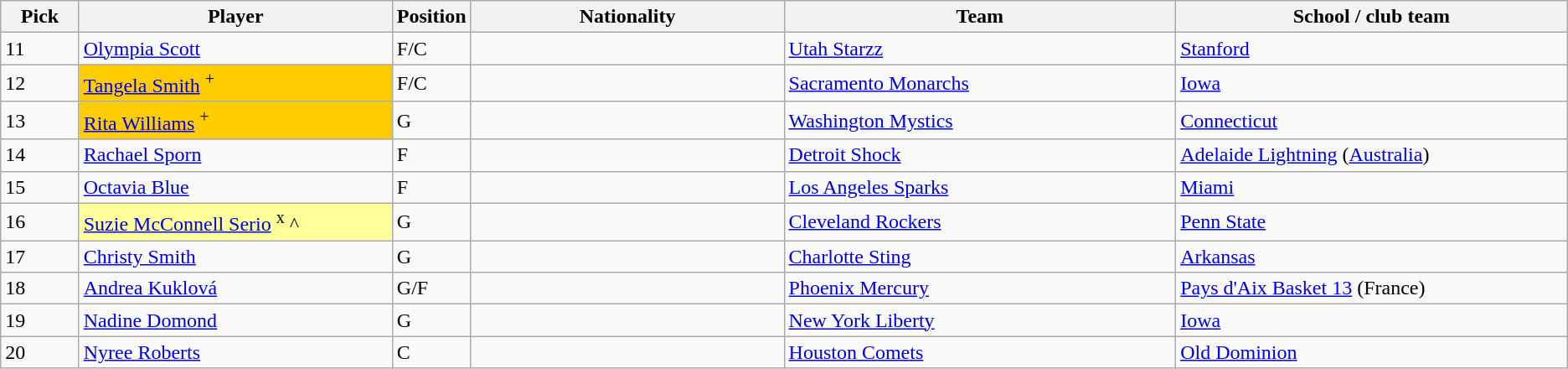<table class="wikitable sortable">
<tr>
<th style="width:5%;">Pick</th>
<th style="width:20%;">Player</th>
<th style="width:5%;">Position</th>
<th style="width:20%;">Nationality</th>
<th style="width:25%;">Team</th>
<th style="width:25%;">School / club team</th>
</tr>
<tr>
<td>11</td>
<td><a href='#'>Olympia Scott</a></td>
<td>F/C</td>
<td></td>
<td><a href='#'>Utah Starzz</a></td>
<td><a href='#'>Stanford</a></td>
</tr>
<tr>
<td>12</td>
<td bgcolor="#FFCC00"><a href='#'>Tangela Smith</a> <sup>+</sup></td>
<td>F/C</td>
<td></td>
<td><a href='#'>Sacramento Monarchs</a></td>
<td><a href='#'>Iowa</a></td>
</tr>
<tr>
<td>13</td>
<td bgcolor="#FFCC00"><a href='#'>Rita Williams</a> <sup>+</sup></td>
<td>G</td>
<td></td>
<td><a href='#'>Washington Mystics</a></td>
<td><a href='#'>Connecticut</a></td>
</tr>
<tr>
<td>14</td>
<td><a href='#'>Rachael Sporn</a></td>
<td>F</td>
<td></td>
<td><a href='#'>Detroit Shock</a></td>
<td><a href='#'>Adelaide Lightning</a> (<a href='#'>Australia</a>)</td>
</tr>
<tr>
<td>15</td>
<td><a href='#'>Octavia Blue</a></td>
<td>F</td>
<td></td>
<td><a href='#'>Los Angeles Sparks</a></td>
<td><a href='#'>Miami</a></td>
</tr>
<tr>
<td>16</td>
<td bgcolor=FFFF99><a href='#'>Suzie McConnell Serio</a> <sup>x</sup> ^</td>
<td>G</td>
<td></td>
<td><a href='#'>Cleveland Rockers</a></td>
<td><a href='#'>Penn State</a></td>
</tr>
<tr>
<td>17</td>
<td><a href='#'>Christy Smith</a></td>
<td>G</td>
<td></td>
<td><a href='#'>Charlotte Sting</a></td>
<td><a href='#'>Arkansas</a></td>
</tr>
<tr>
<td>18</td>
<td><a href='#'>Andrea Kuklová</a></td>
<td>G/F</td>
<td></td>
<td><a href='#'>Phoenix Mercury</a></td>
<td><a href='#'>Pays d'Aix Basket 13</a> (France)</td>
</tr>
<tr>
<td>19</td>
<td><a href='#'>Nadine Domond</a></td>
<td>G</td>
<td></td>
<td><a href='#'>New York Liberty</a></td>
<td><a href='#'>Iowa</a></td>
</tr>
<tr>
<td>20</td>
<td><a href='#'>Nyree Roberts</a></td>
<td>C</td>
<td></td>
<td><a href='#'>Houston Comets</a></td>
<td><a href='#'>Old Dominion</a></td>
</tr>
</table>
